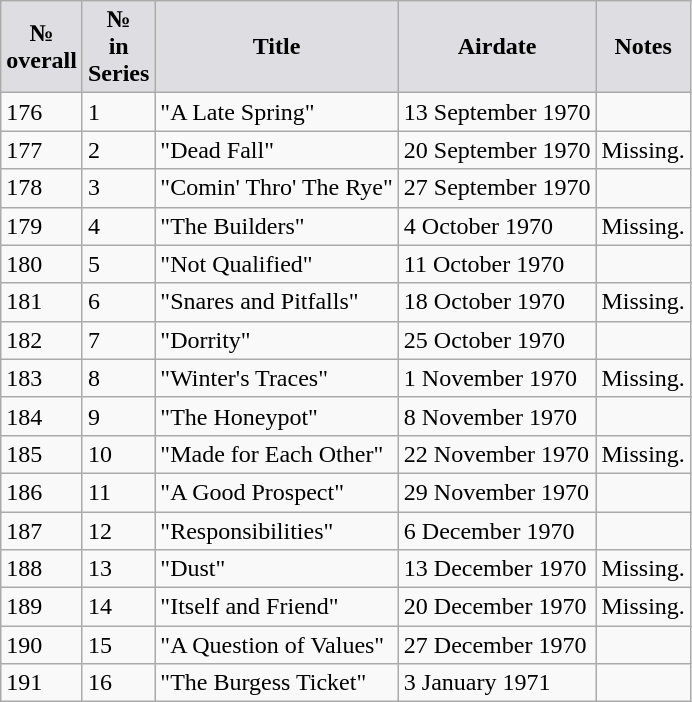<table class="wikitable">
<tr>
<th style="background:#dedde2;">№<br>overall</th>
<th style="background:#dedde2;">№<br>in<br>Series</th>
<th style="background:#dedde2;">Title</th>
<th style="background:#dedde2;">Airdate</th>
<th style="background:#dedde2;">Notes</th>
</tr>
<tr>
<td>176</td>
<td>1</td>
<td>"A Late Spring"</td>
<td>13 September 1970</td>
<td></td>
</tr>
<tr>
<td>177</td>
<td>2</td>
<td>"Dead Fall"</td>
<td>20 September 1970</td>
<td>Missing.</td>
</tr>
<tr>
<td>178</td>
<td>3</td>
<td>"Comin' Thro' The Rye"</td>
<td>27 September 1970</td>
<td></td>
</tr>
<tr>
<td>179</td>
<td>4</td>
<td>"The Builders"</td>
<td>4 October 1970</td>
<td>Missing.</td>
</tr>
<tr>
<td>180</td>
<td>5</td>
<td>"Not Qualified"</td>
<td>11 October 1970</td>
<td></td>
</tr>
<tr>
<td>181</td>
<td>6</td>
<td>"Snares and Pitfalls"</td>
<td>18 October 1970</td>
<td>Missing.</td>
</tr>
<tr>
<td>182</td>
<td>7</td>
<td>"Dorrity"</td>
<td>25 October 1970</td>
<td></td>
</tr>
<tr>
<td>183</td>
<td>8</td>
<td>"Winter's Traces"</td>
<td>1 November 1970</td>
<td>Missing.</td>
</tr>
<tr>
<td>184</td>
<td>9</td>
<td>"The Honeypot"</td>
<td>8 November 1970</td>
<td></td>
</tr>
<tr>
<td>185</td>
<td>10</td>
<td>"Made for Each Other"</td>
<td>22 November 1970</td>
<td>Missing.</td>
</tr>
<tr>
<td>186</td>
<td>11</td>
<td>"A Good Prospect"</td>
<td>29 November 1970</td>
<td></td>
</tr>
<tr>
<td>187</td>
<td>12</td>
<td>"Responsibilities"</td>
<td>6 December 1970</td>
<td></td>
</tr>
<tr>
<td>188</td>
<td>13</td>
<td>"Dust"</td>
<td>13 December 1970</td>
<td>Missing.</td>
</tr>
<tr>
<td>189</td>
<td>14</td>
<td>"Itself and Friend"</td>
<td>20 December 1970</td>
<td>Missing.</td>
</tr>
<tr>
<td>190</td>
<td>15</td>
<td>"A Question of Values"</td>
<td>27 December 1970</td>
<td></td>
</tr>
<tr>
<td>191</td>
<td>16</td>
<td>"The Burgess Ticket"</td>
<td>3 January 1971</td>
<td></td>
</tr>
</table>
